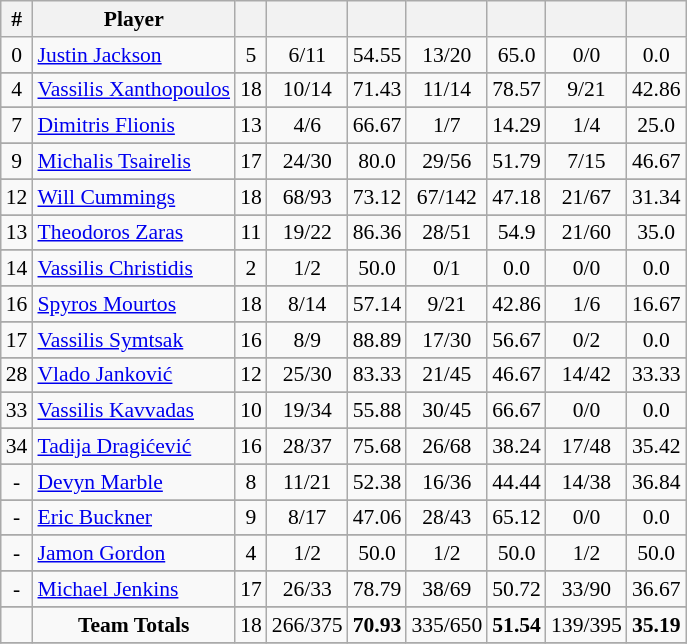<table class="wikitable sortable" style="font-size:90%; text-align:center;">
<tr>
<th>#</th>
<th>Player</th>
<th></th>
<th></th>
<th></th>
<th></th>
<th></th>
<th></th>
<th></th>
</tr>
<tr>
<td>0</td>
<td align="left"> <a href='#'>Justin Jackson</a></td>
<td>5</td>
<td>6/11</td>
<td>54.55</td>
<td>13/20</td>
<td>65.0</td>
<td>0/0</td>
<td>0.0</td>
</tr>
<tr>
</tr>
<tr>
<td>4</td>
<td align="left"> <a href='#'>Vassilis Xanthopoulos</a></td>
<td>18</td>
<td>10/14</td>
<td>71.43</td>
<td>11/14</td>
<td>78.57</td>
<td>9/21</td>
<td>42.86</td>
</tr>
<tr>
</tr>
<tr>
<td>7</td>
<td align="left"> <a href='#'>Dimitris Flionis</a></td>
<td>13</td>
<td>4/6</td>
<td>66.67</td>
<td>1/7</td>
<td>14.29</td>
<td>1/4</td>
<td>25.0</td>
</tr>
<tr>
</tr>
<tr>
<td>9</td>
<td align="left"> <a href='#'>Michalis Tsairelis</a></td>
<td>17</td>
<td>24/30</td>
<td>80.0</td>
<td>29/56</td>
<td>51.79</td>
<td>7/15</td>
<td>46.67</td>
</tr>
<tr>
</tr>
<tr>
<td>12</td>
<td align="left"> <a href='#'>Will Cummings</a></td>
<td>18</td>
<td>68/93</td>
<td>73.12</td>
<td>67/142</td>
<td>47.18</td>
<td>21/67</td>
<td>31.34</td>
</tr>
<tr>
</tr>
<tr>
<td>13</td>
<td align="left"> <a href='#'>Theodoros Zaras</a></td>
<td>11</td>
<td>19/22</td>
<td>86.36</td>
<td>28/51</td>
<td>54.9</td>
<td>21/60</td>
<td>35.0</td>
</tr>
<tr>
</tr>
<tr>
<td>14</td>
<td align="left"> <a href='#'>Vassilis Christidis</a></td>
<td>2</td>
<td>1/2</td>
<td>50.0</td>
<td>0/1</td>
<td>0.0</td>
<td>0/0</td>
<td>0.0</td>
</tr>
<tr>
</tr>
<tr>
<td>16</td>
<td align="left"> <a href='#'>Spyros Mourtos</a></td>
<td>18</td>
<td>8/14</td>
<td>57.14</td>
<td>9/21</td>
<td>42.86</td>
<td>1/6</td>
<td>16.67</td>
</tr>
<tr>
</tr>
<tr>
<td>17</td>
<td align="left"> <a href='#'>Vassilis Symtsak</a></td>
<td>16</td>
<td>8/9</td>
<td>88.89</td>
<td>17/30</td>
<td>56.67</td>
<td>0/2</td>
<td>0.0</td>
</tr>
<tr>
</tr>
<tr>
<td>28</td>
<td align="left"> <a href='#'>Vlado Janković</a></td>
<td>12</td>
<td>25/30</td>
<td>83.33</td>
<td>21/45</td>
<td>46.67</td>
<td>14/42</td>
<td>33.33</td>
</tr>
<tr>
</tr>
<tr>
<td>33</td>
<td align="left"> <a href='#'>Vassilis Kavvadas</a></td>
<td>10</td>
<td>19/34</td>
<td>55.88</td>
<td>30/45</td>
<td>66.67</td>
<td>0/0</td>
<td>0.0</td>
</tr>
<tr>
</tr>
<tr>
<td>34</td>
<td align="left"> <a href='#'>Tadija Dragićević</a></td>
<td>16</td>
<td>28/37</td>
<td>75.68</td>
<td>26/68</td>
<td>38.24</td>
<td>17/48</td>
<td>35.42</td>
</tr>
<tr>
</tr>
<tr>
<td>-</td>
<td align="left"> <a href='#'>Devyn Marble</a></td>
<td>8</td>
<td>11/21</td>
<td>52.38</td>
<td>16/36</td>
<td>44.44</td>
<td>14/38</td>
<td>36.84</td>
</tr>
<tr>
</tr>
<tr>
<td>-</td>
<td align="left"> <a href='#'>Eric Buckner</a></td>
<td>9</td>
<td>8/17</td>
<td>47.06</td>
<td>28/43</td>
<td>65.12</td>
<td>0/0</td>
<td>0.0</td>
</tr>
<tr>
</tr>
<tr>
<td>-</td>
<td align="left"> <a href='#'>Jamon Gordon</a></td>
<td>4</td>
<td>1/2</td>
<td>50.0</td>
<td>1/2</td>
<td>50.0</td>
<td>1/2</td>
<td>50.0</td>
</tr>
<tr>
</tr>
<tr>
<td>-</td>
<td align="left"> <a href='#'>Michael Jenkins</a></td>
<td>17</td>
<td>26/33</td>
<td>78.79</td>
<td>38/69</td>
<td>50.72</td>
<td>33/90</td>
<td>36.67</td>
</tr>
<tr>
</tr>
<tr>
<td></td>
<td><strong>Team Totals</strong></td>
<td>18</td>
<td>266/375</td>
<td><strong>70.93</strong></td>
<td>335/650</td>
<td><strong>51.54</strong></td>
<td>139/395</td>
<td><strong>35.19</strong></td>
</tr>
<tr>
</tr>
</table>
